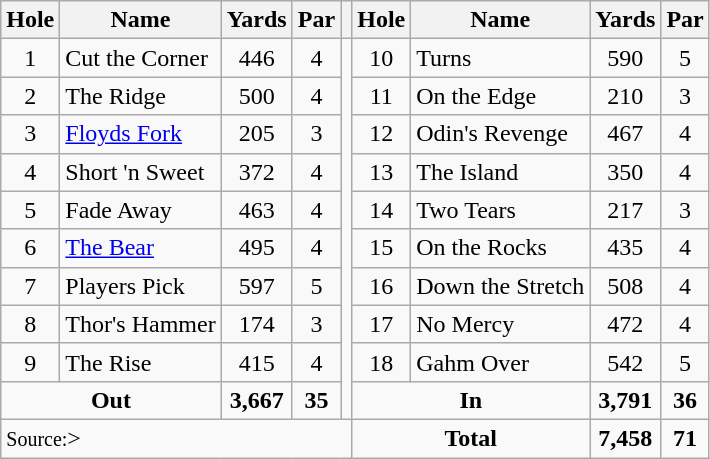<table class=wikitable>
<tr>
<th>Hole</th>
<th>Name</th>
<th>Yards</th>
<th>Par</th>
<th></th>
<th>Hole</th>
<th>Name</th>
<th>Yards</th>
<th>Par</th>
</tr>
<tr>
<td align=center>1</td>
<td>Cut the Corner</td>
<td align=center>446</td>
<td align=center>4</td>
<td rowspan=10></td>
<td align=center>10</td>
<td>Turns</td>
<td align=center>590</td>
<td align=center>5</td>
</tr>
<tr>
<td align=center>2</td>
<td>The Ridge</td>
<td align=center>500</td>
<td align=center>4</td>
<td align=center>11</td>
<td>On the Edge</td>
<td align=center>210</td>
<td align=center>3</td>
</tr>
<tr>
<td align=center>3</td>
<td><a href='#'>Floyds Fork</a></td>
<td align=center>205</td>
<td align=center>3</td>
<td align=center>12</td>
<td>Odin's Revenge</td>
<td align=center>467</td>
<td align=center>4</td>
</tr>
<tr>
<td align=center>4</td>
<td>Short 'n Sweet</td>
<td align=center>372</td>
<td align=center>4</td>
<td align=center>13</td>
<td>The Island</td>
<td align=center>350</td>
<td align=center>4</td>
</tr>
<tr>
<td align=center>5</td>
<td>Fade Away</td>
<td align=center>463</td>
<td align=center>4</td>
<td align=center>14</td>
<td>Two Tears</td>
<td align=center>217</td>
<td align=center>3</td>
</tr>
<tr>
<td align=center>6</td>
<td><a href='#'>The Bear</a></td>
<td align=center>495</td>
<td align=center>4</td>
<td align=center>15</td>
<td>On the Rocks</td>
<td align=center>435</td>
<td align=center>4</td>
</tr>
<tr>
<td align=center>7</td>
<td>Players Pick</td>
<td align=center>597</td>
<td align=center>5</td>
<td align=center>16</td>
<td>Down the Stretch</td>
<td align=center>508</td>
<td align=center>4</td>
</tr>
<tr>
<td align=center>8</td>
<td>Thor's Hammer</td>
<td align=center>174</td>
<td align=center>3</td>
<td align=center>17</td>
<td>No Mercy</td>
<td align=center>472</td>
<td align=center>4</td>
</tr>
<tr>
<td align=center>9</td>
<td>The Rise</td>
<td align=center>415</td>
<td align=center>4</td>
<td align=center>18</td>
<td>Gahm Over</td>
<td align=center>542</td>
<td align=center>5</td>
</tr>
<tr>
<td colspan=2 align=center><strong>Out</strong></td>
<td align=center><strong>3,667</strong></td>
<td align=center><strong>35</strong></td>
<td colspan=2 align=center><strong>In</strong></td>
<td align=center><strong>3,791</strong></td>
<td align=center><strong>36</strong></td>
</tr>
<tr>
<td colspan=5><small>Source:</small>></td>
<td colspan=2 align=center><strong>Total</strong></td>
<td align=center><strong>7,458</strong></td>
<td align=center><strong>71</strong></td>
</tr>
</table>
